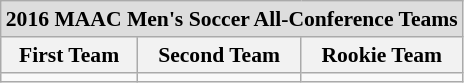<table class="wikitable" style="white-space:nowrap; font-size:90%;">
<tr>
<td colspan="7" style="text-align:center; background:#ddd;"><strong>2016 MAAC Men's Soccer All-Conference Teams</strong></td>
</tr>
<tr>
<th>First Team</th>
<th>Second Team</th>
<th>Rookie Team</th>
</tr>
<tr>
<td></td>
<td></td>
<td></td>
</tr>
</table>
